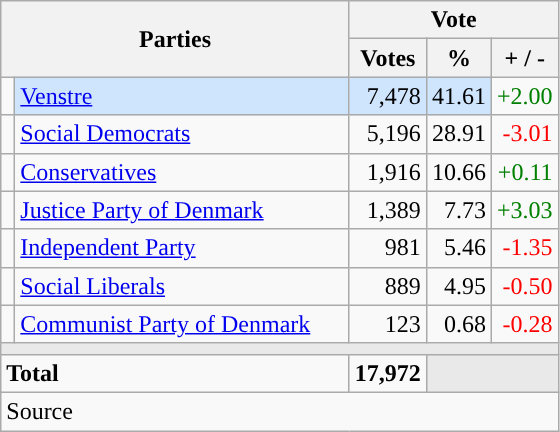<table class="wikitable" style="text-align:right;">
<tr>
<th style="text-align:centre;" rowspan="2" colspan="2" width="225">Parties</th>
<th colspan="3">Vote</th>
</tr>
<tr>
<th width="15">Votes</th>
<th width="15">%</th>
<th width="15">+ / -</th>
</tr>
<tr>
<td width="2" style="color:inherit;background:"></td>
<td bgcolor=#cfe5fe  align="left"><a href='#'>Venstre</a></td>
<td bgcolor=#cfe5fe>7,478</td>
<td bgcolor=#cfe5fe>41.61</td>
<td style=color:green;>+2.00</td>
</tr>
<tr>
<td width="2" style="color:inherit;background:"></td>
<td align="left"><a href='#'>Social Democrats</a></td>
<td>5,196</td>
<td>28.91</td>
<td style=color:red;>-3.01</td>
</tr>
<tr>
<td width="2" style="color:inherit;background:"></td>
<td align="left"><a href='#'>Conservatives</a></td>
<td>1,916</td>
<td>10.66</td>
<td style=color:green;>+0.11</td>
</tr>
<tr>
<td width="2" style="color:inherit;background:"></td>
<td align="left"><a href='#'>Justice Party of Denmark</a></td>
<td>1,389</td>
<td>7.73</td>
<td style=color:green;>+3.03</td>
</tr>
<tr>
<td width="2" style="color:inherit;background:"></td>
<td align="left"><a href='#'>Independent Party</a></td>
<td>981</td>
<td>5.46</td>
<td style=color:red;>-1.35</td>
</tr>
<tr>
<td width="2" style="color:inherit;background:"></td>
<td align="left"><a href='#'>Social Liberals</a></td>
<td>889</td>
<td>4.95</td>
<td style=color:red;>-0.50</td>
</tr>
<tr>
<td width="2" style="color:inherit;background:"></td>
<td align="left"><a href='#'>Communist Party of Denmark</a></td>
<td>123</td>
<td>0.68</td>
<td style=color:red;>-0.28</td>
</tr>
<tr>
<td colspan="7" bgcolor="#E9E9E9"></td>
</tr>
<tr>
<td align="left" colspan="2"><strong>Total</strong></td>
<td><strong>17,972</strong></td>
<td bgcolor="#E9E9E9" colspan="2"></td>
</tr>
<tr>
<td align="left" colspan="6">Source</td>
</tr>
</table>
